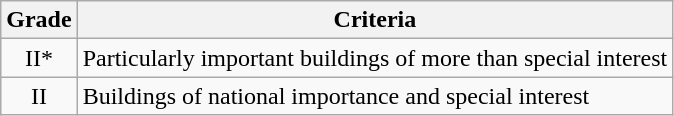<table class="wikitable">
<tr>
<th>Grade</th>
<th>Criteria</th>
</tr>
<tr>
<td align="center" >II*</td>
<td>Particularly important buildings of more than special interest</td>
</tr>
<tr>
<td align="center" >II</td>
<td>Buildings of national importance and special interest</td>
</tr>
</table>
